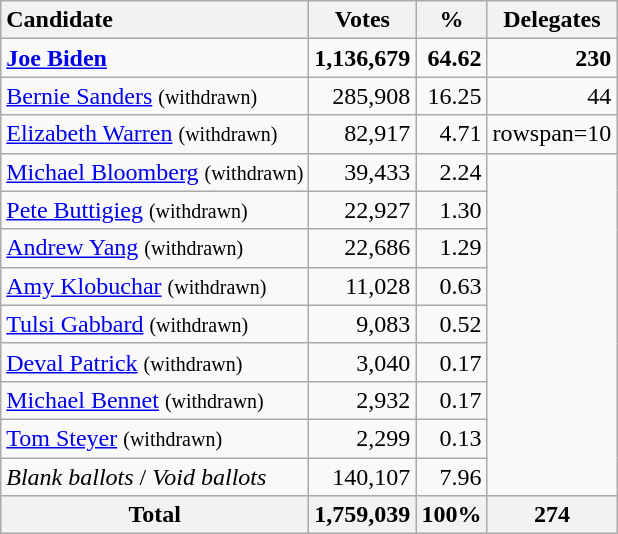<table class="wikitable sortable" style="text-align:right;">
<tr>
<th style="text-align:left;">Candidate</th>
<th>Votes</th>
<th>%</th>
<th>Delegates</th>
</tr>
<tr>
<td style="text-align:left;" data-sort-value="Biden, Joe"><strong><a href='#'>Joe Biden</a></strong></td>
<td><strong>1,136,679</strong></td>
<td><strong>64.62</strong></td>
<td><strong>230</strong></td>
</tr>
<tr>
<td style="text-align:left;" data-sort-value="Sanders, Bernie"><a href='#'>Bernie Sanders</a> <small>(withdrawn)</small></td>
<td>285,908</td>
<td>16.25</td>
<td>44</td>
</tr>
<tr>
<td style="text-align:left;" data-sort-value="Warren, Elizabeth"><a href='#'>Elizabeth Warren</a> <small>(withdrawn)</small></td>
<td>82,917</td>
<td>4.71</td>
<td>rowspan=10 </td>
</tr>
<tr>
<td style="text-align:left;" data-sort-value="Bloomberg, Michael"><a href='#'>Michael Bloomberg</a> <small>(withdrawn)</small></td>
<td>39,433</td>
<td>2.24</td>
</tr>
<tr>
<td style="text-align:left;" data-sort-value="Buttigieg, Pete"><a href='#'>Pete Buttigieg</a> <small>(withdrawn)</small></td>
<td>22,927</td>
<td>1.30</td>
</tr>
<tr>
<td style="text-align:left;" data-sort-value="Yang, Andrew"><a href='#'>Andrew Yang</a> <small>(withdrawn)</small></td>
<td>22,686</td>
<td>1.29</td>
</tr>
<tr>
<td style="text-align:left;" data-sort-value="Klobuchar, Amy"><a href='#'>Amy Klobuchar</a> <small>(withdrawn)</small></td>
<td>11,028</td>
<td>0.63</td>
</tr>
<tr>
<td style="text-align:left;" data-sort-value="Gabbard, Tulsi"><a href='#'>Tulsi Gabbard</a> <small>(withdrawn)</small></td>
<td>9,083</td>
<td>0.52</td>
</tr>
<tr>
<td style="text-align:left;" data-sort-value="Patrick, Deval"><a href='#'>Deval Patrick</a> <small>(withdrawn)</small></td>
<td>3,040</td>
<td>0.17</td>
</tr>
<tr>
<td style="text-align:left;" data-sort-value="Bennet, Michael"><a href='#'>Michael Bennet</a> <small>(withdrawn)</small></td>
<td>2,932</td>
<td>0.17</td>
</tr>
<tr>
<td style="text-align:left;" data-sort-value="Steyer, Tom"><a href='#'>Tom Steyer</a> <small>(withdrawn)</small></td>
<td>2,299</td>
<td>0.13</td>
</tr>
<tr>
<td style="text-align:left;" data-sort-value="ZZA"><em>Blank ballots</em> / <em>Void ballots</em></td>
<td>140,107</td>
<td>7.96</td>
</tr>
<tr>
<th>Total</th>
<th>1,759,039</th>
<th>100%</th>
<th>274</th>
</tr>
</table>
